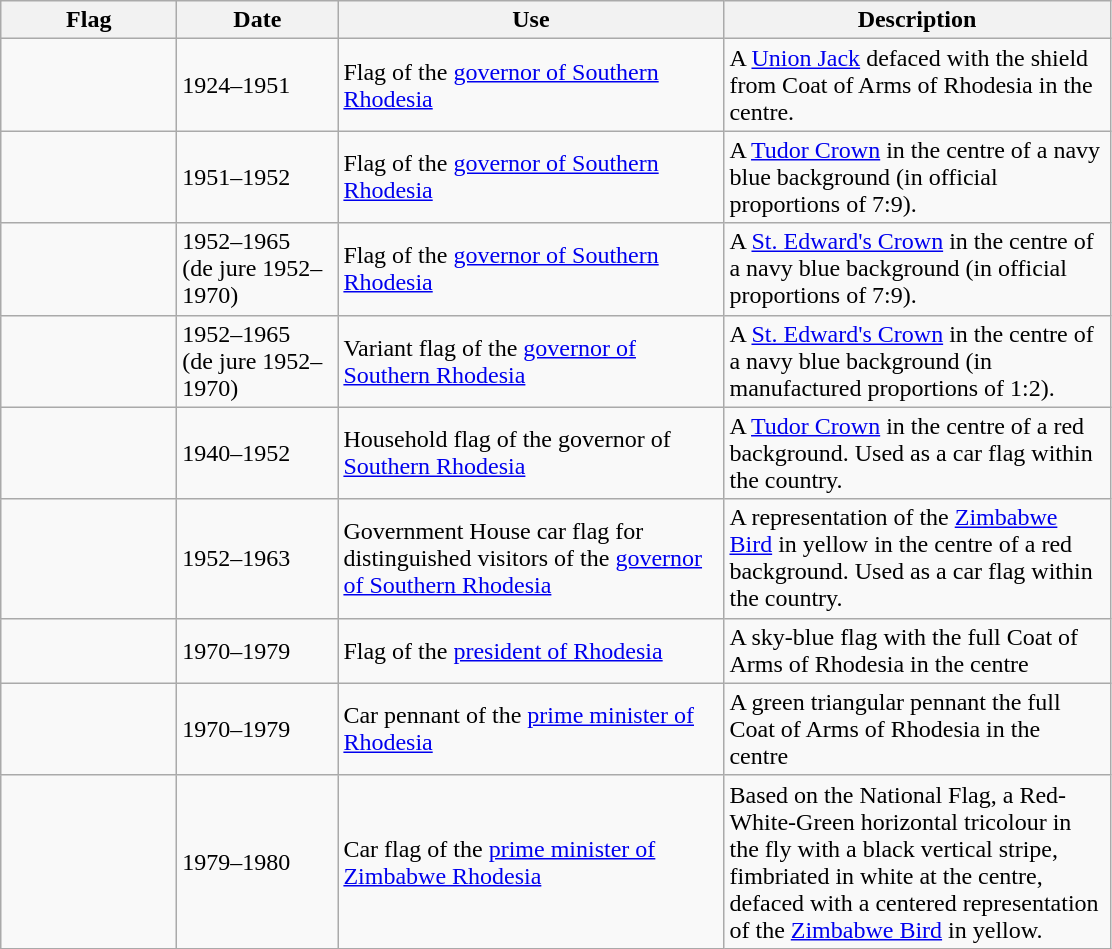<table class="wikitable">
<tr>
<th width="110">Flag</th>
<th width="100">Date</th>
<th width="250">Use</th>
<th width="250">Description</th>
</tr>
<tr>
<td></td>
<td>1924–1951</td>
<td>Flag of the <a href='#'>governor of Southern Rhodesia</a></td>
<td>A <a href='#'>Union Jack</a> defaced with the shield from Coat of Arms of Rhodesia in the centre.</td>
</tr>
<tr>
<td></td>
<td>1951–1952</td>
<td>Flag of the <a href='#'>governor of Southern Rhodesia</a></td>
<td>A <a href='#'>Tudor Crown</a> in the centre of a navy blue background (in official proportions of 7:9).</td>
</tr>
<tr>
<td></td>
<td>1952–1965<br> (de jure 1952–1970)</td>
<td>Flag of the <a href='#'>governor of Southern Rhodesia</a></td>
<td>A <a href='#'>St. Edward's Crown</a> in the centre of a navy blue background (in official proportions of 7:9).</td>
</tr>
<tr>
<td></td>
<td>1952–1965<br> (de jure 1952–1970)</td>
<td>Variant flag of the <a href='#'>governor of Southern Rhodesia</a></td>
<td>A <a href='#'>St. Edward's Crown</a> in the centre of a navy blue background (in manufactured proportions of 1:2).</td>
</tr>
<tr>
<td></td>
<td>1940–1952</td>
<td>Household flag of the governor of <a href='#'>Southern Rhodesia</a></td>
<td>A <a href='#'>Tudor Crown</a> in the centre of a red background.  Used as a car flag within the country.</td>
</tr>
<tr>
<td></td>
<td>1952–1963</td>
<td>Government House car flag for distinguished visitors of the <a href='#'>governor of Southern Rhodesia</a></td>
<td>A representation of the <a href='#'>Zimbabwe Bird</a> in yellow in the centre of a red background.  Used as a car flag within the country.</td>
</tr>
<tr>
<td></td>
<td>1970–1979</td>
<td>Flag of the <a href='#'>president of Rhodesia</a></td>
<td>A sky-blue flag with the full Coat of Arms of Rhodesia in the centre</td>
</tr>
<tr>
<td></td>
<td>1970–1979</td>
<td>Car pennant of the <a href='#'>prime minister of Rhodesia</a></td>
<td>A green triangular pennant the full Coat of Arms of Rhodesia in the centre</td>
</tr>
<tr>
<td></td>
<td>1979–1980</td>
<td>Car flag of the <a href='#'>prime minister of Zimbabwe Rhodesia</a></td>
<td>Based on the National Flag, a Red-White-Green horizontal tricolour in the fly with a black vertical stripe, fimbriated in white at the centre, defaced with a centered representation of the <a href='#'>Zimbabwe Bird</a> in yellow.</td>
</tr>
</table>
